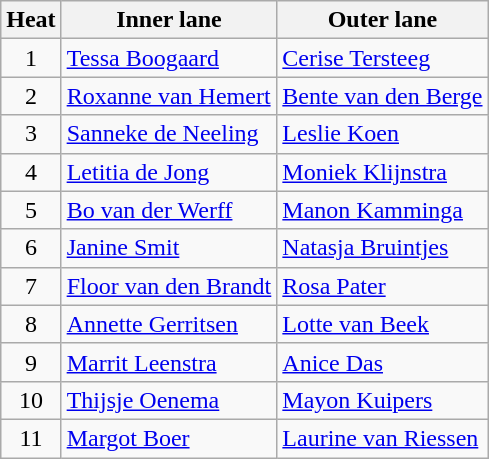<table class="wikitable">
<tr>
<th>Heat</th>
<th>Inner lane</th>
<th>Outer lane</th>
</tr>
<tr>
<td align="center">1</td>
<td><a href='#'>Tessa Boogaard</a></td>
<td><a href='#'>Cerise Tersteeg</a></td>
</tr>
<tr>
<td align="center">2</td>
<td><a href='#'>Roxanne van Hemert</a></td>
<td><a href='#'>Bente van den Berge</a></td>
</tr>
<tr>
<td align="center">3</td>
<td><a href='#'>Sanneke de Neeling</a></td>
<td><a href='#'>Leslie Koen</a></td>
</tr>
<tr>
<td align="center">4</td>
<td><a href='#'>Letitia de Jong</a></td>
<td><a href='#'>Moniek Klijnstra</a></td>
</tr>
<tr>
<td align="center">5</td>
<td><a href='#'>Bo van der Werff</a></td>
<td><a href='#'>Manon Kamminga</a></td>
</tr>
<tr>
<td align="center">6</td>
<td><a href='#'>Janine Smit</a></td>
<td><a href='#'>Natasja Bruintjes</a></td>
</tr>
<tr>
<td align="center">7</td>
<td><a href='#'>Floor van den Brandt</a></td>
<td><a href='#'>Rosa Pater</a></td>
</tr>
<tr>
<td align="center">8</td>
<td><a href='#'>Annette Gerritsen</a></td>
<td><a href='#'>Lotte van Beek</a></td>
</tr>
<tr>
<td align="center">9</td>
<td><a href='#'>Marrit Leenstra</a></td>
<td><a href='#'>Anice Das</a></td>
</tr>
<tr>
<td align="center">10</td>
<td><a href='#'>Thijsje Oenema</a></td>
<td><a href='#'>Mayon Kuipers</a></td>
</tr>
<tr>
<td align="center">11</td>
<td><a href='#'>Margot Boer</a></td>
<td><a href='#'>Laurine van Riessen</a></td>
</tr>
</table>
